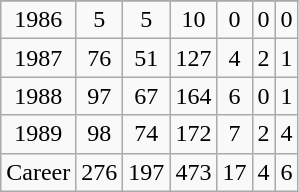<table class="wikitable" style="text-align:center;">
<tr>
</tr>
<tr>
<td>1986</td>
<td>5</td>
<td>5</td>
<td>10</td>
<td>0</td>
<td>0</td>
<td>0</td>
</tr>
<tr>
<td>1987</td>
<td>76</td>
<td>51</td>
<td>127</td>
<td>4</td>
<td>2</td>
<td>1</td>
</tr>
<tr>
<td>1988</td>
<td>97</td>
<td>67</td>
<td>164</td>
<td>6</td>
<td>0</td>
<td>1</td>
</tr>
<tr>
<td>1989</td>
<td>98</td>
<td>74</td>
<td>172</td>
<td>7</td>
<td>2</td>
<td>4</td>
</tr>
<tr>
<td>Career</td>
<td>276</td>
<td>197</td>
<td>473</td>
<td>17</td>
<td>4</td>
<td>6</td>
</tr>
</table>
